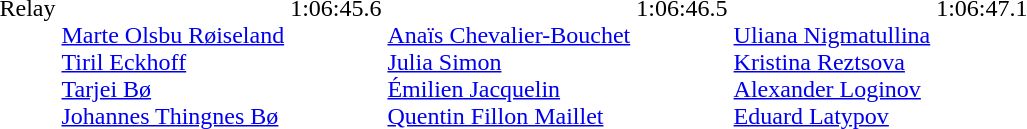<table>
<tr valign="top">
<td>Relay<br></td>
<td><br><a href='#'>Marte Olsbu Røiseland</a><br><a href='#'>Tiril Eckhoff</a><br><a href='#'>Tarjei Bø</a><br><a href='#'>Johannes Thingnes Bø</a></td>
<td>1:06:45.6</td>
<td><br><a href='#'>Anaïs Chevalier-Bouchet</a><br><a href='#'>Julia Simon</a><br><a href='#'>Émilien Jacquelin</a><br><a href='#'>Quentin Fillon Maillet</a></td>
<td>1:06:46.5</td>
<td><br><a href='#'>Uliana Nigmatullina</a><br><a href='#'>Kristina Reztsova</a><br><a href='#'>Alexander Loginov</a><br><a href='#'>Eduard Latypov</a></td>
<td>1:06:47.1</td>
</tr>
</table>
